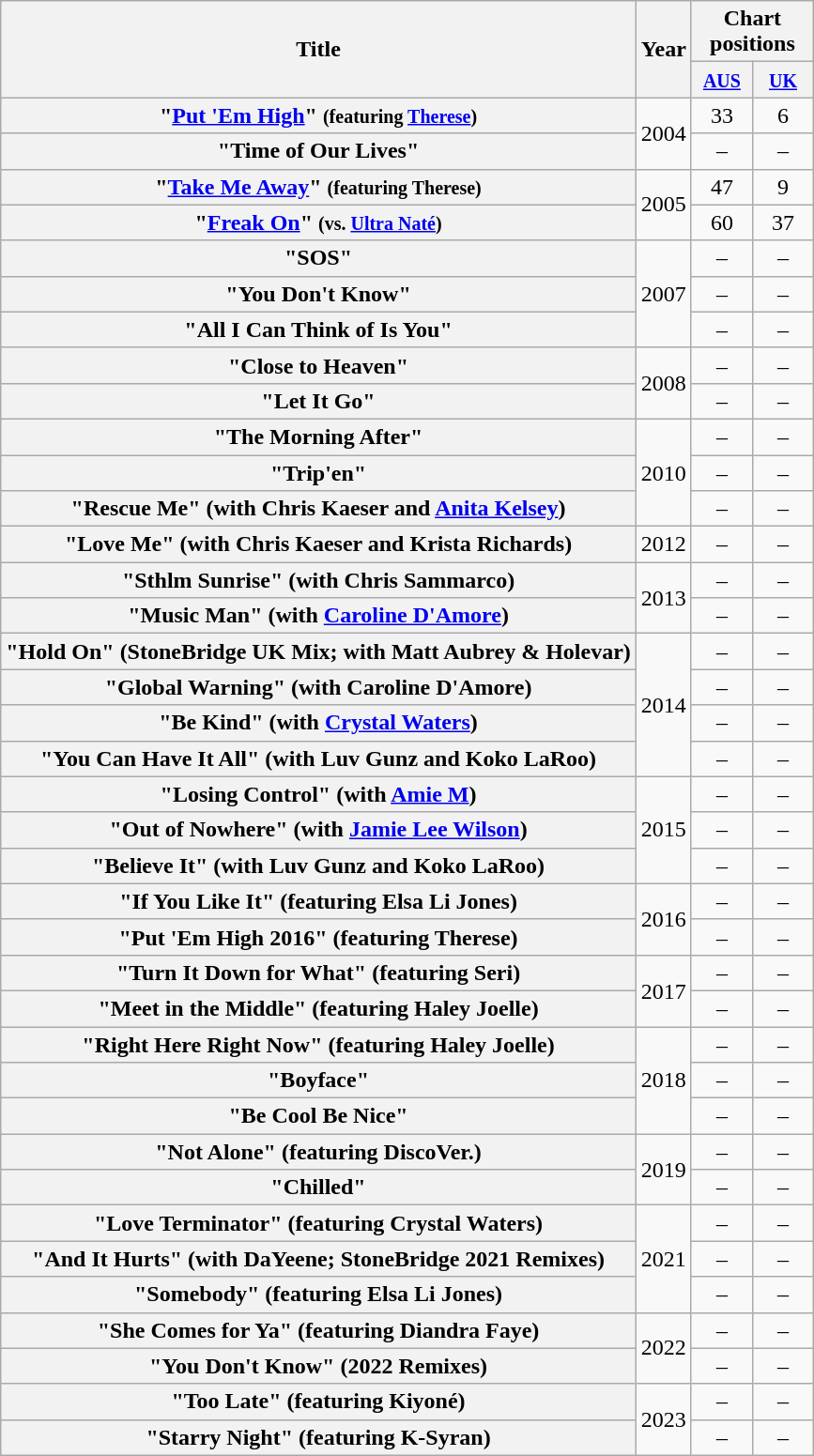<table class="wikitable plainrowheaders" style="text-align:center;">
<tr>
<th scope="col" rowspan="2">Title</th>
<th scope="col" rowspan="2">Year</th>
<th scope="col" colspan="2">Chart positions</th>
</tr>
<tr>
<th scope="col" width="36"><small><a href='#'>AUS</a></small><br></th>
<th scope="col" width="36"><small><a href='#'>UK</a><br></small></th>
</tr>
<tr>
<th scope="row">"<a href='#'>Put 'Em High</a>" <small>(featuring <a href='#'>Therese</a>)</small></th>
<td rowspan="2">2004</td>
<td>33</td>
<td>6</td>
</tr>
<tr>
<th scope="row">"Time of Our Lives"</th>
<td>–</td>
<td>–</td>
</tr>
<tr>
<th scope="row">"<a href='#'>Take Me Away</a>" <small>(featuring Therese)</small></th>
<td rowspan="2">2005</td>
<td>47</td>
<td>9</td>
</tr>
<tr>
<th scope="row">"<a href='#'>Freak On</a>" <small>(vs. <a href='#'>Ultra Naté</a>)</small></th>
<td>60</td>
<td>37</td>
</tr>
<tr>
<th scope="row">"SOS"</th>
<td rowspan="3">2007</td>
<td>–</td>
<td>–</td>
</tr>
<tr>
<th scope="row">"You Don't Know"</th>
<td>–</td>
<td>–</td>
</tr>
<tr>
<th scope="row">"All I Can Think of Is You"</th>
<td>–</td>
<td>–</td>
</tr>
<tr>
<th scope="row">"Close to Heaven"</th>
<td rowspan="2">2008</td>
<td>–</td>
<td>–</td>
</tr>
<tr>
<th scope="row">"Let It Go"</th>
<td>–</td>
<td>–</td>
</tr>
<tr>
<th scope="row">"The Morning After"</th>
<td rowspan="3">2010</td>
<td>–</td>
<td>–</td>
</tr>
<tr>
<th scope="row">"Trip'en"</th>
<td>–</td>
<td>–</td>
</tr>
<tr>
<th scope="row">"Rescue Me" (with Chris Kaeser and <a href='#'>Anita Kelsey</a>)</th>
<td>–</td>
<td>–</td>
</tr>
<tr>
<th scope="row">"Love Me" (with Chris Kaeser and Krista Richards)</th>
<td>2012</td>
<td>–</td>
<td>–</td>
</tr>
<tr>
<th scope="row">"Sthlm Sunrise" (with Chris Sammarco)</th>
<td rowspan="2">2013</td>
<td>–</td>
<td>–</td>
</tr>
<tr>
<th scope="row">"Music Man" (with <a href='#'>Caroline D'Amore</a>)</th>
<td>–</td>
<td>–</td>
</tr>
<tr>
<th scope="row">"Hold On" (StoneBridge UK Mix; with Matt Aubrey & Holevar)</th>
<td rowspan="4">2014</td>
<td>–</td>
<td>–</td>
</tr>
<tr>
<th scope="row">"Global Warning" (with Caroline D'Amore)</th>
<td>–</td>
<td>–</td>
</tr>
<tr>
<th scope="row">"Be Kind" (with <a href='#'>Crystal Waters</a>)</th>
<td>–</td>
<td>–</td>
</tr>
<tr>
<th scope="row">"You Can Have It All" (with Luv Gunz and Koko LaRoo)</th>
<td>–</td>
<td>–</td>
</tr>
<tr>
<th scope="row">"Losing Control" (with <a href='#'>Amie M</a>)</th>
<td rowspan="3">2015</td>
<td>–</td>
<td>–</td>
</tr>
<tr>
<th scope="row">"Out of Nowhere" (with <a href='#'>Jamie Lee Wilson</a>)</th>
<td>–</td>
<td>–</td>
</tr>
<tr>
<th scope="row">"Believe It" (with Luv Gunz and Koko LaRoo)</th>
<td>–</td>
<td>–</td>
</tr>
<tr>
<th scope="row">"If You Like It" (featuring Elsa Li Jones)</th>
<td rowspan="2">2016</td>
<td>–</td>
<td>–</td>
</tr>
<tr>
<th scope="row">"Put 'Em High 2016" (featuring Therese)</th>
<td>–</td>
<td>–</td>
</tr>
<tr>
<th scope="row">"Turn It Down for What" (featuring Seri)</th>
<td rowspan="2">2017</td>
<td>–</td>
<td>–</td>
</tr>
<tr>
<th scope="row">"Meet in the Middle" (featuring Haley Joelle)</th>
<td>–</td>
<td>–</td>
</tr>
<tr>
<th scope="row">"Right Here Right Now" (featuring Haley Joelle)</th>
<td rowspan="3">2018</td>
<td>–</td>
<td>–</td>
</tr>
<tr>
<th scope="row">"Boyface"</th>
<td>–</td>
<td>–</td>
</tr>
<tr>
<th scope="row">"Be Cool Be Nice"</th>
<td>–</td>
<td>–</td>
</tr>
<tr>
<th scope="row">"Not Alone" (featuring DiscoVer.)</th>
<td rowspan="2">2019</td>
<td>–</td>
<td>–</td>
</tr>
<tr>
<th scope="row">"Chilled"</th>
<td>–</td>
<td>–</td>
</tr>
<tr>
<th scope="row">"Love Terminator" (featuring Crystal Waters)</th>
<td rowspan="3">2021</td>
<td>–</td>
<td>–</td>
</tr>
<tr>
<th scope="row">"And It Hurts" (with DaYeene; StoneBridge 2021 Remixes)</th>
<td>–</td>
<td>–</td>
</tr>
<tr>
<th scope="row">"Somebody" (featuring Elsa Li Jones)</th>
<td>–</td>
<td>–</td>
</tr>
<tr>
<th scope="row">"She Comes for Ya" (featuring Diandra Faye)</th>
<td rowspan="2">2022</td>
<td>–</td>
<td>–</td>
</tr>
<tr>
<th scope="row">"You Don't Know" (2022 Remixes)</th>
<td>–</td>
<td>–</td>
</tr>
<tr>
<th scope="row">"Too Late" (featuring Kiyoné)</th>
<td rowspan="2">2023</td>
<td>–</td>
<td>–</td>
</tr>
<tr>
<th scope="row">"Starry Night" (featuring K-Syran)</th>
<td>–</td>
<td>–</td>
</tr>
</table>
